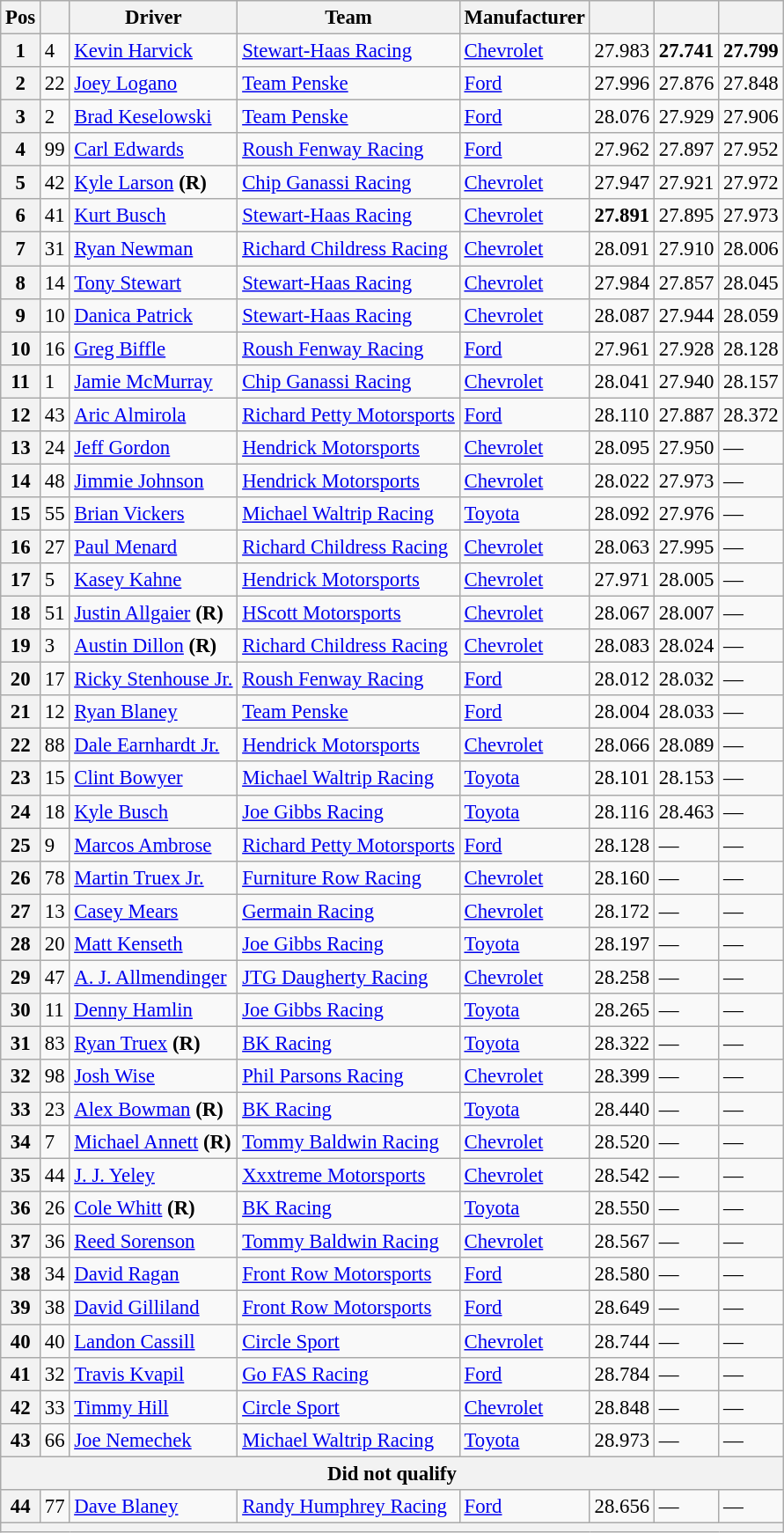<table class="wikitable" style="font-size:95%">
<tr>
<th>Pos</th>
<th></th>
<th>Driver</th>
<th>Team</th>
<th>Manufacturer</th>
<th></th>
<th></th>
<th></th>
</tr>
<tr>
<th>1</th>
<td>4</td>
<td><a href='#'>Kevin Harvick</a></td>
<td><a href='#'>Stewart-Haas Racing</a></td>
<td><a href='#'>Chevrolet</a></td>
<td>27.983</td>
<td><strong>27.741</strong></td>
<td><strong>27.799</strong></td>
</tr>
<tr>
<th>2</th>
<td>22</td>
<td><a href='#'>Joey Logano</a></td>
<td><a href='#'>Team Penske</a></td>
<td><a href='#'>Ford</a></td>
<td>27.996</td>
<td>27.876</td>
<td>27.848</td>
</tr>
<tr>
<th>3</th>
<td>2</td>
<td><a href='#'>Brad Keselowski</a></td>
<td><a href='#'>Team Penske</a></td>
<td><a href='#'>Ford</a></td>
<td>28.076</td>
<td>27.929</td>
<td>27.906</td>
</tr>
<tr>
<th>4</th>
<td>99</td>
<td><a href='#'>Carl Edwards</a></td>
<td><a href='#'>Roush Fenway Racing</a></td>
<td><a href='#'>Ford</a></td>
<td>27.962</td>
<td>27.897</td>
<td>27.952</td>
</tr>
<tr>
<th>5</th>
<td>42</td>
<td><a href='#'>Kyle Larson</a> <strong>(R)</strong></td>
<td><a href='#'>Chip Ganassi Racing</a></td>
<td><a href='#'>Chevrolet</a></td>
<td>27.947</td>
<td>27.921</td>
<td>27.972</td>
</tr>
<tr>
<th>6</th>
<td>41</td>
<td><a href='#'>Kurt Busch</a></td>
<td><a href='#'>Stewart-Haas Racing</a></td>
<td><a href='#'>Chevrolet</a></td>
<td><strong>27.891</strong></td>
<td>27.895</td>
<td>27.973</td>
</tr>
<tr>
<th>7</th>
<td>31</td>
<td><a href='#'>Ryan Newman</a></td>
<td><a href='#'>Richard Childress Racing</a></td>
<td><a href='#'>Chevrolet</a></td>
<td>28.091</td>
<td>27.910</td>
<td>28.006</td>
</tr>
<tr>
<th>8</th>
<td>14</td>
<td><a href='#'>Tony Stewart</a></td>
<td><a href='#'>Stewart-Haas Racing</a></td>
<td><a href='#'>Chevrolet</a></td>
<td>27.984</td>
<td>27.857</td>
<td>28.045</td>
</tr>
<tr>
<th>9</th>
<td>10</td>
<td><a href='#'>Danica Patrick</a></td>
<td><a href='#'>Stewart-Haas Racing</a></td>
<td><a href='#'>Chevrolet</a></td>
<td>28.087</td>
<td>27.944</td>
<td>28.059</td>
</tr>
<tr>
<th>10</th>
<td>16</td>
<td><a href='#'>Greg Biffle</a></td>
<td><a href='#'>Roush Fenway Racing</a></td>
<td><a href='#'>Ford</a></td>
<td>27.961</td>
<td>27.928</td>
<td>28.128</td>
</tr>
<tr>
<th>11</th>
<td>1</td>
<td><a href='#'>Jamie McMurray</a></td>
<td><a href='#'>Chip Ganassi Racing</a></td>
<td><a href='#'>Chevrolet</a></td>
<td>28.041</td>
<td>27.940</td>
<td>28.157</td>
</tr>
<tr>
<th>12</th>
<td>43</td>
<td><a href='#'>Aric Almirola</a></td>
<td><a href='#'>Richard Petty Motorsports</a></td>
<td><a href='#'>Ford</a></td>
<td>28.110</td>
<td>27.887</td>
<td>28.372</td>
</tr>
<tr>
<th>13</th>
<td>24</td>
<td><a href='#'>Jeff Gordon</a></td>
<td><a href='#'>Hendrick Motorsports</a></td>
<td><a href='#'>Chevrolet</a></td>
<td>28.095</td>
<td>27.950</td>
<td>—</td>
</tr>
<tr>
<th>14</th>
<td>48</td>
<td><a href='#'>Jimmie Johnson</a></td>
<td><a href='#'>Hendrick Motorsports</a></td>
<td><a href='#'>Chevrolet</a></td>
<td>28.022</td>
<td>27.973</td>
<td>—</td>
</tr>
<tr>
<th>15</th>
<td>55</td>
<td><a href='#'>Brian Vickers</a></td>
<td><a href='#'>Michael Waltrip Racing</a></td>
<td><a href='#'>Toyota</a></td>
<td>28.092</td>
<td>27.976</td>
<td>—</td>
</tr>
<tr>
<th>16</th>
<td>27</td>
<td><a href='#'>Paul Menard</a></td>
<td><a href='#'>Richard Childress Racing</a></td>
<td><a href='#'>Chevrolet</a></td>
<td>28.063</td>
<td>27.995</td>
<td>—</td>
</tr>
<tr>
<th>17</th>
<td>5</td>
<td><a href='#'>Kasey Kahne</a></td>
<td><a href='#'>Hendrick Motorsports</a></td>
<td><a href='#'>Chevrolet</a></td>
<td>27.971</td>
<td>28.005</td>
<td>—</td>
</tr>
<tr>
<th>18</th>
<td>51</td>
<td><a href='#'>Justin Allgaier</a> <strong>(R)</strong></td>
<td><a href='#'>HScott Motorsports</a></td>
<td><a href='#'>Chevrolet</a></td>
<td>28.067</td>
<td>28.007</td>
<td>—</td>
</tr>
<tr>
<th>19</th>
<td>3</td>
<td><a href='#'>Austin Dillon</a> <strong>(R)</strong></td>
<td><a href='#'>Richard Childress Racing</a></td>
<td><a href='#'>Chevrolet</a></td>
<td>28.083</td>
<td>28.024</td>
<td>—</td>
</tr>
<tr>
<th>20</th>
<td>17</td>
<td><a href='#'>Ricky Stenhouse Jr.</a></td>
<td><a href='#'>Roush Fenway Racing</a></td>
<td><a href='#'>Ford</a></td>
<td>28.012</td>
<td>28.032</td>
<td>—</td>
</tr>
<tr>
<th>21</th>
<td>12</td>
<td><a href='#'>Ryan Blaney</a></td>
<td><a href='#'>Team Penske</a></td>
<td><a href='#'>Ford</a></td>
<td>28.004</td>
<td>28.033</td>
<td>—</td>
</tr>
<tr>
<th>22</th>
<td>88</td>
<td><a href='#'>Dale Earnhardt Jr.</a></td>
<td><a href='#'>Hendrick Motorsports</a></td>
<td><a href='#'>Chevrolet</a></td>
<td>28.066</td>
<td>28.089</td>
<td>—</td>
</tr>
<tr>
<th>23</th>
<td>15</td>
<td><a href='#'>Clint Bowyer</a></td>
<td><a href='#'>Michael Waltrip Racing</a></td>
<td><a href='#'>Toyota</a></td>
<td>28.101</td>
<td>28.153</td>
<td>—</td>
</tr>
<tr>
<th>24</th>
<td>18</td>
<td><a href='#'>Kyle Busch</a></td>
<td><a href='#'>Joe Gibbs Racing</a></td>
<td><a href='#'>Toyota</a></td>
<td>28.116</td>
<td>28.463</td>
<td>—</td>
</tr>
<tr>
<th>25</th>
<td>9</td>
<td><a href='#'>Marcos Ambrose</a></td>
<td><a href='#'>Richard Petty Motorsports</a></td>
<td><a href='#'>Ford</a></td>
<td>28.128</td>
<td>—</td>
<td>—</td>
</tr>
<tr>
<th>26</th>
<td>78</td>
<td><a href='#'>Martin Truex Jr.</a></td>
<td><a href='#'>Furniture Row Racing</a></td>
<td><a href='#'>Chevrolet</a></td>
<td>28.160</td>
<td>—</td>
<td>—</td>
</tr>
<tr>
<th>27</th>
<td>13</td>
<td><a href='#'>Casey Mears</a></td>
<td><a href='#'>Germain Racing</a></td>
<td><a href='#'>Chevrolet</a></td>
<td>28.172</td>
<td>—</td>
<td>—</td>
</tr>
<tr>
<th>28</th>
<td>20</td>
<td><a href='#'>Matt Kenseth</a></td>
<td><a href='#'>Joe Gibbs Racing</a></td>
<td><a href='#'>Toyota</a></td>
<td>28.197</td>
<td>—</td>
<td>—</td>
</tr>
<tr>
<th>29</th>
<td>47</td>
<td><a href='#'>A. J. Allmendinger</a></td>
<td><a href='#'>JTG Daugherty Racing</a></td>
<td><a href='#'>Chevrolet</a></td>
<td>28.258</td>
<td>—</td>
<td>—</td>
</tr>
<tr>
<th>30</th>
<td>11</td>
<td><a href='#'>Denny Hamlin</a></td>
<td><a href='#'>Joe Gibbs Racing</a></td>
<td><a href='#'>Toyota</a></td>
<td>28.265</td>
<td>—</td>
<td>—</td>
</tr>
<tr>
<th>31</th>
<td>83</td>
<td><a href='#'>Ryan Truex</a> <strong>(R)</strong></td>
<td><a href='#'>BK Racing</a></td>
<td><a href='#'>Toyota</a></td>
<td>28.322</td>
<td>—</td>
<td>—</td>
</tr>
<tr>
<th>32</th>
<td>98</td>
<td><a href='#'>Josh Wise</a></td>
<td><a href='#'>Phil Parsons Racing</a></td>
<td><a href='#'>Chevrolet</a></td>
<td>28.399</td>
<td>—</td>
<td>—</td>
</tr>
<tr>
<th>33</th>
<td>23</td>
<td><a href='#'>Alex Bowman</a> <strong>(R)</strong></td>
<td><a href='#'>BK Racing</a></td>
<td><a href='#'>Toyota</a></td>
<td>28.440</td>
<td>—</td>
<td>—</td>
</tr>
<tr>
<th>34</th>
<td>7</td>
<td><a href='#'>Michael Annett</a> <strong>(R)</strong></td>
<td><a href='#'>Tommy Baldwin Racing</a></td>
<td><a href='#'>Chevrolet</a></td>
<td>28.520</td>
<td>—</td>
<td>—</td>
</tr>
<tr>
<th>35</th>
<td>44</td>
<td><a href='#'>J. J. Yeley</a></td>
<td><a href='#'>Xxxtreme Motorsports</a></td>
<td><a href='#'>Chevrolet</a></td>
<td>28.542</td>
<td>—</td>
<td>—</td>
</tr>
<tr>
<th>36</th>
<td>26</td>
<td><a href='#'>Cole Whitt</a> <strong>(R)</strong></td>
<td><a href='#'>BK Racing</a></td>
<td><a href='#'>Toyota</a></td>
<td>28.550</td>
<td>—</td>
<td>—</td>
</tr>
<tr>
<th>37</th>
<td>36</td>
<td><a href='#'>Reed Sorenson</a></td>
<td><a href='#'>Tommy Baldwin Racing</a></td>
<td><a href='#'>Chevrolet</a></td>
<td>28.567</td>
<td>—</td>
<td>—</td>
</tr>
<tr>
<th>38</th>
<td>34</td>
<td><a href='#'>David Ragan</a></td>
<td><a href='#'>Front Row Motorsports</a></td>
<td><a href='#'>Ford</a></td>
<td>28.580</td>
<td>—</td>
<td>—</td>
</tr>
<tr>
<th>39</th>
<td>38</td>
<td><a href='#'>David Gilliland</a></td>
<td><a href='#'>Front Row Motorsports</a></td>
<td><a href='#'>Ford</a></td>
<td>28.649</td>
<td>—</td>
<td>—</td>
</tr>
<tr>
<th>40</th>
<td>40</td>
<td><a href='#'>Landon Cassill</a></td>
<td><a href='#'>Circle Sport</a></td>
<td><a href='#'>Chevrolet</a></td>
<td>28.744</td>
<td>—</td>
<td>—</td>
</tr>
<tr>
<th>41</th>
<td>32</td>
<td><a href='#'>Travis Kvapil</a></td>
<td><a href='#'>Go FAS Racing</a></td>
<td><a href='#'>Ford</a></td>
<td>28.784</td>
<td>—</td>
<td>—</td>
</tr>
<tr>
<th>42</th>
<td>33</td>
<td><a href='#'>Timmy Hill</a></td>
<td><a href='#'>Circle Sport</a></td>
<td><a href='#'>Chevrolet</a></td>
<td>28.848</td>
<td>—</td>
<td>—</td>
</tr>
<tr>
<th>43</th>
<td>66</td>
<td><a href='#'>Joe Nemechek</a></td>
<td><a href='#'>Michael Waltrip Racing</a></td>
<td><a href='#'>Toyota</a></td>
<td>28.973</td>
<td>—</td>
<td>—</td>
</tr>
<tr>
<th colspan="8">Did not qualify</th>
</tr>
<tr>
<th>44</th>
<td>77</td>
<td><a href='#'>Dave Blaney</a></td>
<td><a href='#'>Randy Humphrey Racing</a></td>
<td><a href='#'>Ford</a></td>
<td>28.656</td>
<td>—</td>
<td>—</td>
</tr>
<tr>
<th colspan="8"></th>
</tr>
</table>
